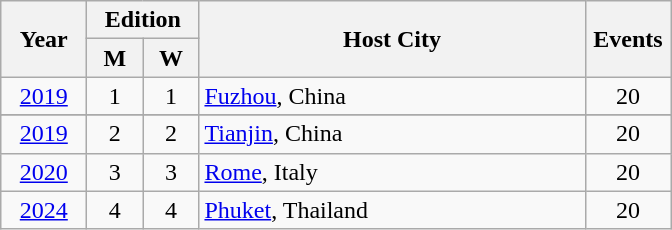<table class="wikitable" style="text-align:center;">
<tr>
<th rowspan=2 width=50>Year</th>
<th colspan=2>Edition</th>
<th rowspan=2 width=250>Host City</th>
<th rowspan=2 width=50>Events</th>
</tr>
<tr>
<th width=30>M</th>
<th width=30>W</th>
</tr>
<tr>
<td><a href='#'>2019</a></td>
<td>1</td>
<td>1</td>
<td align=left><a href='#'>Fuzhou</a>, China</td>
<td>20</td>
</tr>
<tr>
</tr>
<tr>
<td><a href='#'>2019</a></td>
<td>2</td>
<td>2</td>
<td align=left><a href='#'>Tianjin</a>, China</td>
<td>20</td>
</tr>
<tr>
<td><a href='#'>2020</a></td>
<td>3</td>
<td>3</td>
<td align=left><a href='#'>Rome</a>, Italy</td>
<td>20</td>
</tr>
<tr>
<td><a href='#'>2024</a></td>
<td>4</td>
<td>4</td>
<td align=left><a href='#'>Phuket</a>, Thailand</td>
<td>20</td>
</tr>
</table>
